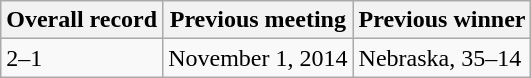<table class="wikitable">
<tr>
<th>Overall record</th>
<th>Previous meeting</th>
<th>Previous winner</th>
</tr>
<tr>
<td>2–1</td>
<td>November 1, 2014</td>
<td>Nebraska, 35–14</td>
</tr>
</table>
